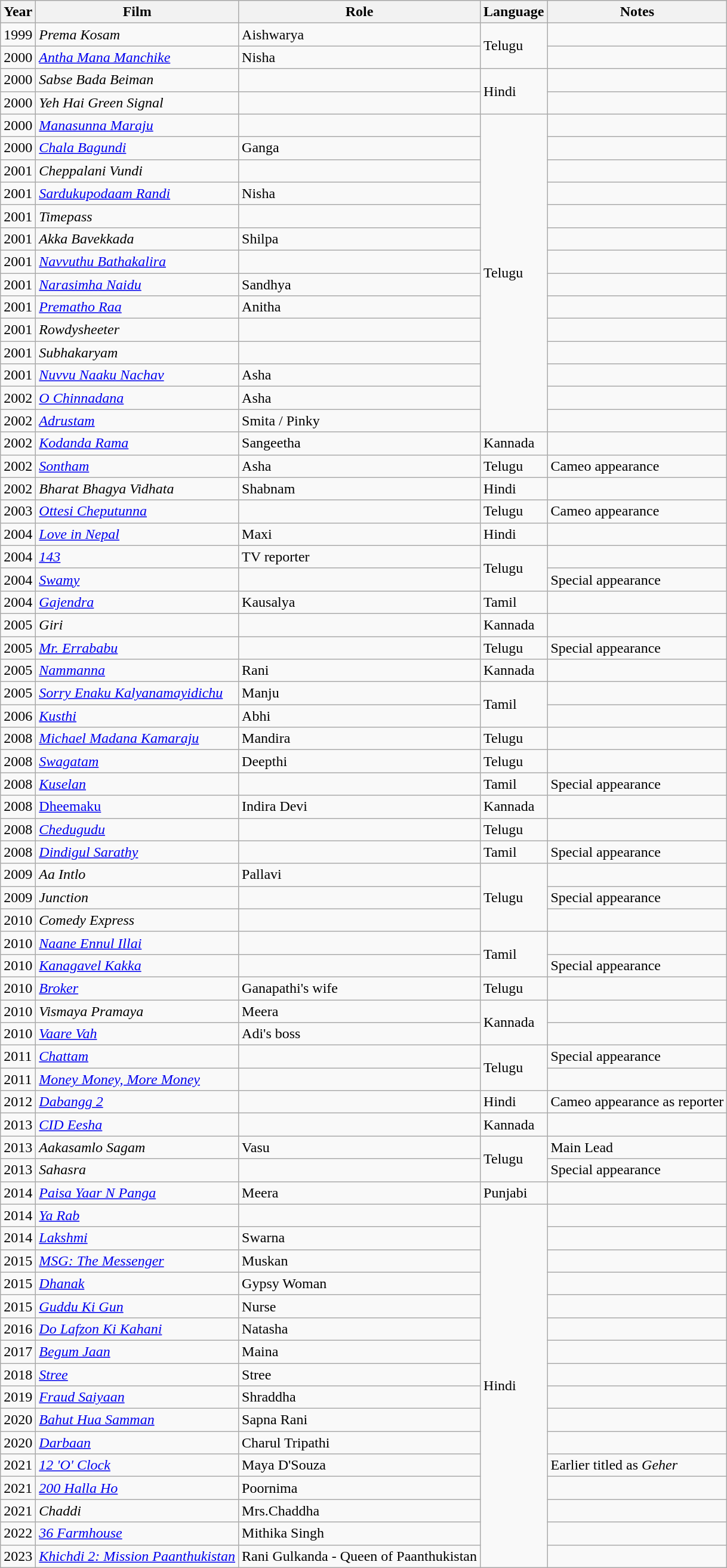<table class="wikitable sortable">
<tr style="background:#ccc; text-align:center;">
<th>Year</th>
<th>Film</th>
<th>Role</th>
<th>Language</th>
<th>Notes</th>
</tr>
<tr>
<td>1999</td>
<td><em>Prema Kosam</em></td>
<td>Aishwarya</td>
<td rowspan="2">Telugu</td>
<td></td>
</tr>
<tr>
<td>2000</td>
<td><em><a href='#'>Antha Mana Manchike</a></em></td>
<td>Nisha</td>
<td></td>
</tr>
<tr>
<td>2000</td>
<td><em>Sabse Bada Beiman</em></td>
<td></td>
<td rowspan="2">Hindi</td>
<td></td>
</tr>
<tr>
<td>2000</td>
<td><em>Yeh Hai Green Signal</em></td>
<td></td>
<td></td>
</tr>
<tr>
<td>2000</td>
<td><em><a href='#'>Manasunna Maraju</a></em></td>
<td></td>
<td rowspan="14">Telugu</td>
<td></td>
</tr>
<tr>
<td>2000</td>
<td><em><a href='#'>Chala Bagundi</a></em></td>
<td>Ganga</td>
<td></td>
</tr>
<tr>
<td>2001</td>
<td><em>Cheppalani Vundi</em></td>
<td></td>
<td></td>
</tr>
<tr>
<td>2001</td>
<td><em><a href='#'>Sardukupodaam Randi</a></em></td>
<td>Nisha</td>
<td></td>
</tr>
<tr>
<td>2001</td>
<td><em>Timepass</em></td>
<td></td>
<td></td>
</tr>
<tr>
<td>2001</td>
<td><em>Akka Bavekkada</em></td>
<td>Shilpa</td>
<td></td>
</tr>
<tr>
<td>2001</td>
<td><em><a href='#'>Navvuthu Bathakalira</a></em></td>
<td></td>
<td></td>
</tr>
<tr>
<td>2001</td>
<td><em><a href='#'>Narasimha Naidu</a></em></td>
<td>Sandhya</td>
<td></td>
</tr>
<tr>
<td>2001</td>
<td><em><a href='#'>Prematho Raa</a></em></td>
<td>Anitha</td>
<td></td>
</tr>
<tr>
<td>2001</td>
<td><em>Rowdysheeter</em></td>
<td></td>
<td></td>
</tr>
<tr>
<td>2001</td>
<td><em>Subhakaryam</em></td>
<td></td>
<td></td>
</tr>
<tr>
<td>2001</td>
<td><em><a href='#'>Nuvvu Naaku Nachav</a></em></td>
<td>Asha</td>
<td></td>
</tr>
<tr>
<td>2002</td>
<td><em><a href='#'>O Chinnadana</a></em></td>
<td>Asha</td>
<td></td>
</tr>
<tr>
<td>2002</td>
<td><em><a href='#'>Adrustam</a></em></td>
<td>Smita / Pinky</td>
<td></td>
</tr>
<tr>
<td>2002</td>
<td><em><a href='#'>Kodanda Rama</a></em></td>
<td>Sangeetha</td>
<td>Kannada</td>
<td></td>
</tr>
<tr>
<td>2002</td>
<td><em><a href='#'>Sontham</a></em></td>
<td>Asha</td>
<td>Telugu</td>
<td>Cameo appearance</td>
</tr>
<tr>
<td>2002</td>
<td><em>Bharat Bhagya Vidhata</em></td>
<td>Shabnam</td>
<td>Hindi</td>
<td></td>
</tr>
<tr>
<td>2003</td>
<td><em><a href='#'>Ottesi Cheputunna</a></em></td>
<td></td>
<td>Telugu</td>
<td>Cameo appearance</td>
</tr>
<tr>
<td>2004</td>
<td><em><a href='#'>Love in Nepal</a></em></td>
<td>Maxi</td>
<td>Hindi</td>
<td></td>
</tr>
<tr>
<td>2004</td>
<td><em><a href='#'>143</a></em></td>
<td>TV reporter</td>
<td rowspan="2">Telugu</td>
<td></td>
</tr>
<tr>
<td>2004</td>
<td><em><a href='#'>Swamy</a></em></td>
<td></td>
<td>Special appearance</td>
</tr>
<tr>
<td>2004</td>
<td><em><a href='#'>Gajendra</a></em></td>
<td>Kausalya</td>
<td>Tamil</td>
<td></td>
</tr>
<tr>
<td>2005</td>
<td><em>Giri</em></td>
<td></td>
<td>Kannada</td>
<td></td>
</tr>
<tr>
<td>2005</td>
<td><em><a href='#'>Mr. Errababu</a></em></td>
<td></td>
<td>Telugu</td>
<td>Special appearance</td>
</tr>
<tr>
<td>2005</td>
<td><em><a href='#'>Nammanna</a></em></td>
<td>Rani</td>
<td>Kannada</td>
<td></td>
</tr>
<tr>
<td>2005</td>
<td><em><a href='#'>Sorry Enaku Kalyanamayidichu</a></em></td>
<td>Manju</td>
<td rowspan="2">Tamil</td>
<td></td>
</tr>
<tr>
<td>2006</td>
<td><em><a href='#'>Kusthi</a></em></td>
<td>Abhi</td>
<td></td>
</tr>
<tr>
<td>2008</td>
<td><em><a href='#'>Michael Madana Kamaraju</a></em></td>
<td>Mandira</td>
<td>Telugu</td>
<td></td>
</tr>
<tr>
<td>2008</td>
<td><em><a href='#'>Swagatam</a></em></td>
<td>Deepthi</td>
<td>Telugu</td>
<td></td>
</tr>
<tr>
<td>2008</td>
<td><em><a href='#'>Kuselan</a></em></td>
<td></td>
<td>Tamil</td>
<td>Special appearance</td>
</tr>
<tr>
<td>2008</td>
<td><a href='#'>Dheemaku</a></td>
<td>Indira Devi</td>
<td>Kannada</td>
<td></td>
</tr>
<tr>
<td>2008</td>
<td><em><a href='#'>Chedugudu</a></em></td>
<td></td>
<td>Telugu</td>
<td></td>
</tr>
<tr>
<td>2008</td>
<td><em><a href='#'>Dindigul Sarathy</a></em></td>
<td></td>
<td>Tamil</td>
<td>Special appearance</td>
</tr>
<tr>
<td>2009</td>
<td><em>Aa Intlo</em></td>
<td>Pallavi</td>
<td rowspan="3">Telugu</td>
<td></td>
</tr>
<tr>
<td>2009</td>
<td><em>Junction</em></td>
<td></td>
<td>Special appearance</td>
</tr>
<tr>
<td>2010</td>
<td><em>Comedy Express</em></td>
<td></td>
<td></td>
</tr>
<tr>
<td>2010</td>
<td><em><a href='#'>Naane Ennul Illai</a></em></td>
<td></td>
<td rowspan="2">Tamil</td>
<td></td>
</tr>
<tr>
<td>2010</td>
<td><em><a href='#'>Kanagavel Kakka</a></em></td>
<td></td>
<td>Special appearance</td>
</tr>
<tr>
<td>2010</td>
<td><em><a href='#'>Broker</a></em></td>
<td>Ganapathi's wife</td>
<td>Telugu</td>
<td></td>
</tr>
<tr>
<td>2010</td>
<td><em>Vismaya Pramaya</em></td>
<td>Meera</td>
<td rowspan="2">Kannada</td>
<td></td>
</tr>
<tr>
<td>2010</td>
<td><em><a href='#'>Vaare Vah</a></em></td>
<td>Adi's boss</td>
<td></td>
</tr>
<tr>
<td>2011</td>
<td><em><a href='#'>Chattam</a></em></td>
<td></td>
<td rowspan="2">Telugu</td>
<td>Special appearance</td>
</tr>
<tr>
<td>2011</td>
<td><em><a href='#'>Money Money, More Money</a></em></td>
<td></td>
<td></td>
</tr>
<tr>
<td>2012</td>
<td><em><a href='#'>Dabangg 2</a></em></td>
<td></td>
<td>Hindi</td>
<td>Cameo appearance as reporter</td>
</tr>
<tr>
<td>2013</td>
<td><em><a href='#'>CID Eesha</a></em></td>
<td></td>
<td>Kannada</td>
<td></td>
</tr>
<tr>
<td>2013</td>
<td><em>Aakasamlo Sagam</em></td>
<td>Vasu</td>
<td rowspan="2">Telugu</td>
<td>Main Lead</td>
</tr>
<tr>
<td>2013</td>
<td><em>Sahasra</em></td>
<td></td>
<td>Special appearance</td>
</tr>
<tr>
<td>2014</td>
<td><em><a href='#'>Paisa Yaar N Panga</a></em></td>
<td>Meera</td>
<td>Punjabi</td>
<td></td>
</tr>
<tr>
<td>2014</td>
<td><em><a href='#'>Ya Rab</a></em></td>
<td></td>
<td rowspan="16">Hindi</td>
<td></td>
</tr>
<tr>
<td>2014</td>
<td><em><a href='#'>Lakshmi</a></em></td>
<td>Swarna</td>
<td></td>
</tr>
<tr>
<td>2015</td>
<td><em><a href='#'>MSG: The Messenger</a></em></td>
<td>Muskan</td>
<td></td>
</tr>
<tr>
<td>2015</td>
<td><em><a href='#'>Dhanak</a></em></td>
<td>Gypsy Woman</td>
<td></td>
</tr>
<tr>
<td>2015</td>
<td><em><a href='#'>Guddu Ki Gun</a></em></td>
<td>Nurse</td>
<td></td>
</tr>
<tr>
<td>2016</td>
<td><em><a href='#'>Do Lafzon Ki Kahani</a></em></td>
<td>Natasha</td>
<td></td>
</tr>
<tr>
<td>2017</td>
<td><em><a href='#'>Begum Jaan</a></em></td>
<td>Maina</td>
<td></td>
</tr>
<tr>
<td>2018</td>
<td><em><a href='#'>Stree</a></em></td>
<td>Stree</td>
<td></td>
</tr>
<tr>
<td>2019</td>
<td><em><a href='#'>Fraud Saiyaan</a></em></td>
<td>Shraddha</td>
<td></td>
</tr>
<tr>
<td>2020</td>
<td><em><a href='#'>Bahut Hua Samman</a></em></td>
<td>Sapna Rani</td>
<td></td>
</tr>
<tr>
<td>2020</td>
<td><em><a href='#'>Darbaan</a></em></td>
<td>Charul Tripathi</td>
<td></td>
</tr>
<tr>
<td>2021</td>
<td><em><a href='#'>12 'O' Clock</a></em></td>
<td>Maya D'Souza</td>
<td>Earlier titled as <em>Geher</em></td>
</tr>
<tr>
<td>2021</td>
<td><em><a href='#'>200 Halla Ho</a></em></td>
<td>Poornima</td>
<td></td>
</tr>
<tr>
<td>2021</td>
<td><em>Chaddi</em></td>
<td>Mrs.Chaddha</td>
<td></td>
</tr>
<tr>
<td>2022</td>
<td><em><a href='#'>36 Farmhouse</a></em></td>
<td>Mithika Singh</td>
<td></td>
</tr>
<tr>
<td>2023</td>
<td><em><a href='#'>Khichdi 2: Mission Paanthukistan</a></em></td>
<td>Rani Gulkanda - Queen of Paanthukistan</td>
<td></td>
</tr>
</table>
